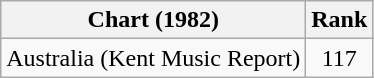<table class="wikitable">
<tr>
<th>Chart (1982)</th>
<th>Rank</th>
</tr>
<tr>
<td>Australia (Kent Music Report)</td>
<td align="center">117</td>
</tr>
</table>
